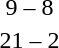<table style="text-align:center">
<tr>
<th width=200></th>
<th width=100></th>
<th width=200></th>
</tr>
<tr>
<td align=right><strong></strong></td>
<td>9 – 8</td>
<td align=left></td>
</tr>
<tr>
<td align=right><strong></strong></td>
<td>21 – 2</td>
<td align=left></td>
</tr>
</table>
